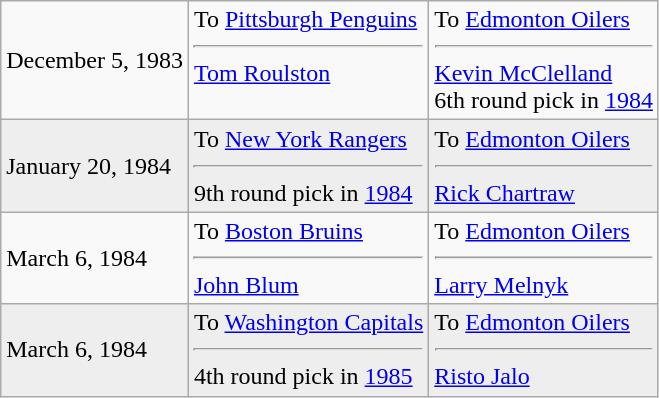<table class="wikitable">
<tr>
<td>December 5, 1983</td>
<td valign="top">To <a href='#'>Pittsburgh Penguins</a><hr><a href='#'>Tom Roulston</a></td>
<td valign="top">To <a href='#'>Edmonton Oilers</a><hr><a href='#'>Kevin McClelland</a><br>6th round pick in <a href='#'>1984</a></td>
</tr>
<tr style="background:#eee;">
<td>January 20, 1984</td>
<td valign="top">To <a href='#'>New York Rangers</a><hr>9th round pick in <a href='#'>1984</a></td>
<td valign="top">To <a href='#'>Edmonton Oilers</a><hr><a href='#'>Rick Chartraw</a></td>
</tr>
<tr>
<td>March 6, 1984</td>
<td valign="top">To <a href='#'>Boston Bruins</a><hr><a href='#'>John Blum</a></td>
<td valign="top">To <a href='#'>Edmonton Oilers</a><hr><a href='#'>Larry Melnyk</a></td>
</tr>
<tr style="background:#eee;">
<td>March 6, 1984</td>
<td valign="top">To <a href='#'>Washington Capitals</a><hr>4th round pick in <a href='#'>1985</a></td>
<td valign="top">To <a href='#'>Edmonton Oilers</a><hr><a href='#'>Risto Jalo</a></td>
</tr>
</table>
